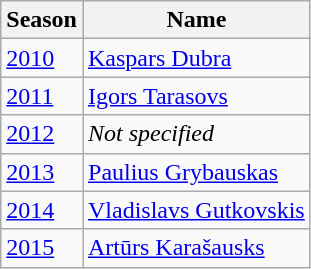<table class="wikitable">
<tr>
<th>Season</th>
<th>Name</th>
</tr>
<tr>
<td><a href='#'>2010</a></td>
<td> <a href='#'>Kaspars Dubra</a></td>
</tr>
<tr>
<td><a href='#'>2011</a></td>
<td> <a href='#'>Igors Tarasovs</a></td>
</tr>
<tr>
<td><a href='#'>2012</a></td>
<td><em>Not specified</em></td>
</tr>
<tr>
<td><a href='#'>2013</a></td>
<td> <a href='#'>Paulius Grybauskas</a></td>
</tr>
<tr>
<td><a href='#'>2014</a></td>
<td> <a href='#'>Vladislavs Gutkovskis</a></td>
</tr>
<tr>
<td><a href='#'>2015</a></td>
<td> <a href='#'>Artūrs Karašausks</a></td>
</tr>
</table>
